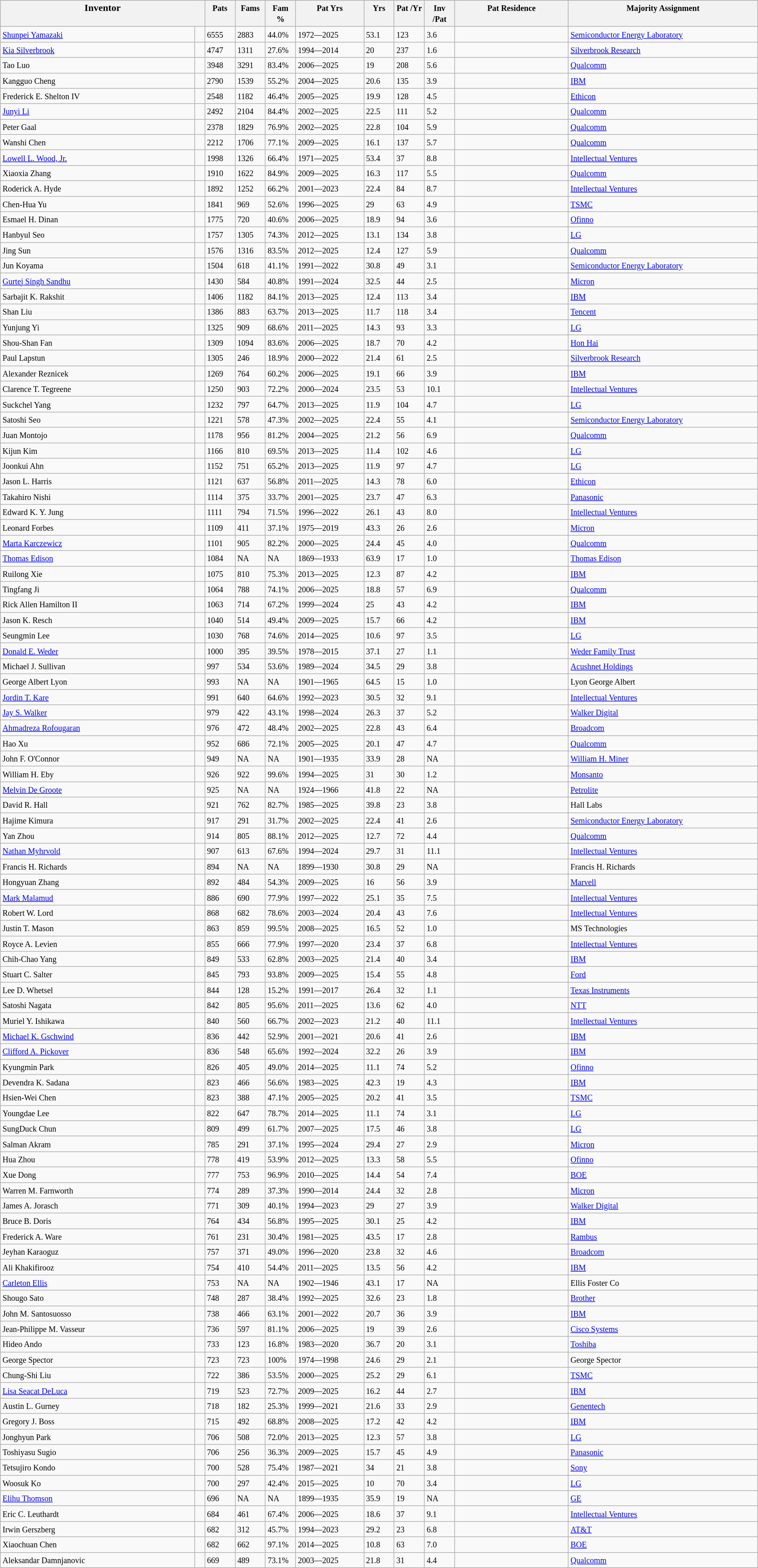<table class="wikitable sortable">
<tr>
<th style="width:27%; vertical-align: top;" colspan="2">Inventor</th>
<th style="width:4%; vertical-align: top;"><small>Pats</small></th>
<th style="width:4%; vertical-align: top;"><small>Fams</small></th>
<th style="width:4%; vertical-align: top;"><small>Fam %</small></th>
<th style="width:9%; vertical-align: top;"><small>Pat Yrs</small></th>
<th style="width:4%; vertical-align: top;"><small>Yrs</small></th>
<th style="width:4%; vertical-align: top;"><small>Pat /Yr</small></th>
<th style="width:4%; vertical-align: top;"><small>Inv /Pat</small></th>
<th style="width:15%; vertical-align: top;"><small>Pat Residence</small></th>
<th style="width:25%; vertical-align: top;"><small>Majority Assignment</small></th>
</tr>
<tr>
<td><small><a href='#'>Shunpei Yamazaki</a></small></td>
<td></td>
<td><small>6555</small></td>
<td><small>2883</small></td>
<td><small>44.0%</small></td>
<td><small>1972—2025</small></td>
<td><small>53.1</small></td>
<td><small>123</small></td>
<td><small>3.6</small></td>
<td><small></small></td>
<td><small><a href='#'>Semiconductor Energy Laboratory</a></small></td>
</tr>
<tr>
<td><small><a href='#'>Kia Silverbrook</a></small></td>
<td></td>
<td><small>4747</small></td>
<td><small>1311</small></td>
<td><small>27.6%</small></td>
<td><small>1994—2014</small></td>
<td><small>20</small></td>
<td><small>237</small></td>
<td><small>1.6</small></td>
<td><small></small></td>
<td><small><a href='#'>Silverbrook Research</a></small></td>
</tr>
<tr>
<td><small>Tao Luo</small></td>
<td></td>
<td><small>3948</small></td>
<td><small>3291</small></td>
<td><small>83.4%</small></td>
<td><small>2006—2025</small></td>
<td><small>19</small></td>
<td><small>208</small></td>
<td><small>5.6</small></td>
<td><small></small></td>
<td><small><a href='#'>Qualcomm</a></small></td>
</tr>
<tr>
<td><small>Kangguo Cheng</small></td>
<td></td>
<td><small>2790</small></td>
<td><small>1539</small></td>
<td><small>55.2%</small></td>
<td><small>2004—2025</small></td>
<td><small>20.6</small></td>
<td><small>135</small></td>
<td><small>3.9</small></td>
<td><small></small></td>
<td><small><a href='#'>IBM</a></small></td>
</tr>
<tr>
<td><small>Frederick E. Shelton IV</small></td>
<td></td>
<td><small>2548</small></td>
<td><small>1182</small></td>
<td><small>46.4%</small></td>
<td><small>2005—2025</small></td>
<td><small>19.9</small></td>
<td><small>128</small></td>
<td><small>4.5</small></td>
<td><small></small></td>
<td><small><a href='#'>Ethicon</a></small></td>
</tr>
<tr>
<td><small><a href='#'>Junyi Li</a></small></td>
<td></td>
<td><small>2492</small></td>
<td><small>2104</small></td>
<td><small>84.4%</small></td>
<td><small>2002—2025</small></td>
<td><small>22.5</small></td>
<td><small>111</small></td>
<td><small>5.2</small></td>
<td><small></small></td>
<td><small><a href='#'>Qualcomm</a></small></td>
</tr>
<tr>
<td><small>Peter Gaal</small></td>
<td></td>
<td><small>2378</small></td>
<td><small>1829</small></td>
<td><small>76.9%</small></td>
<td><small>2002—2025</small></td>
<td><small>22.8</small></td>
<td><small>104</small></td>
<td><small>5.9</small></td>
<td><small></small></td>
<td><small><a href='#'>Qualcomm</a></small></td>
</tr>
<tr>
<td><small>Wanshi Chen</small></td>
<td></td>
<td><small>2212</small></td>
<td><small>1706</small></td>
<td><small>77.1%</small></td>
<td><small>2009—2025</small></td>
<td><small>16.1</small></td>
<td><small>137</small></td>
<td><small>5.7</small></td>
<td><small></small></td>
<td><small><a href='#'>Qualcomm</a></small></td>
</tr>
<tr>
<td><small><a href='#'>Lowell L. Wood, Jr.</a></small></td>
<td></td>
<td><small>1998</small></td>
<td><small>1326</small></td>
<td><small>66.4%</small></td>
<td><small>1971—2025</small></td>
<td><small>53.4</small></td>
<td><small>37</small></td>
<td><small>8.8</small></td>
<td><small></small></td>
<td><small><a href='#'>Intellectual Ventures</a></small></td>
</tr>
<tr>
<td><small>Xiaoxia Zhang</small></td>
<td></td>
<td><small>1910</small></td>
<td><small>1622</small></td>
<td><small>84.9%</small></td>
<td><small>2009—2025</small></td>
<td><small>16.3</small></td>
<td><small>117</small></td>
<td><small>5.5</small></td>
<td><small></small></td>
<td><small><a href='#'>Qualcomm</a></small></td>
</tr>
<tr>
<td><small>Roderick A. Hyde</small></td>
<td></td>
<td><small>1892</small></td>
<td><small>1252</small></td>
<td><small>66.2%</small></td>
<td><small>2001—2023</small></td>
<td><small>22.4</small></td>
<td><small>84</small></td>
<td><small>8.7</small></td>
<td><small></small></td>
<td><small><a href='#'>Intellectual Ventures</a></small></td>
</tr>
<tr>
<td><small>Chen-Hua Yu</small></td>
<td></td>
<td><small>1841</small></td>
<td><small>969</small></td>
<td><small>52.6%</small></td>
<td><small>1996—2025</small></td>
<td><small>29</small></td>
<td><small>63</small></td>
<td><small>4.9</small></td>
<td><small></small></td>
<td><small><a href='#'>TSMC</a></small></td>
</tr>
<tr>
<td><small>Esmael H. Dinan</small></td>
<td></td>
<td><small>1775</small></td>
<td><small>720</small></td>
<td><small>40.6%</small></td>
<td><small>2006—2025</small></td>
<td><small>18.9</small></td>
<td><small>94</small></td>
<td><small>3.6</small></td>
<td><small></small></td>
<td><small><a href='#'>Ofinno</a></small></td>
</tr>
<tr>
<td><small>Hanbyul Seo</small></td>
<td></td>
<td><small>1757</small></td>
<td><small>1305</small></td>
<td><small>74.3%</small></td>
<td><small>2012—2025</small></td>
<td><small>13.1</small></td>
<td><small>134</small></td>
<td><small>3.8</small></td>
<td><small></small></td>
<td><small><a href='#'>LG</a></small></td>
</tr>
<tr>
<td><small>Jing Sun</small></td>
<td></td>
<td><small>1576</small></td>
<td><small>1316</small></td>
<td><small>83.5%</small></td>
<td><small>2012—2025</small></td>
<td><small>12.4</small></td>
<td><small>127</small></td>
<td><small>5.9</small></td>
<td><small></small></td>
<td><small><a href='#'>Qualcomm</a></small></td>
</tr>
<tr>
<td><small>Jun Koyama</small></td>
<td></td>
<td><small>1504</small></td>
<td><small>618</small></td>
<td><small>41.1%</small></td>
<td><small>1991—2022</small></td>
<td><small>30.8</small></td>
<td><small>49</small></td>
<td><small>3.1</small></td>
<td><small></small></td>
<td><small><a href='#'>Semiconductor Energy Laboratory</a></small></td>
</tr>
<tr>
<td><small><a href='#'>Gurtej Singh Sandhu</a></small></td>
<td></td>
<td><small>1430</small></td>
<td><small>584</small></td>
<td><small>40.8%</small></td>
<td><small>1991—2024</small></td>
<td><small>32.5</small></td>
<td><small>44</small></td>
<td><small>2.5</small></td>
<td><small></small></td>
<td><small><a href='#'>Micron</a></small></td>
</tr>
<tr>
<td><small>Sarbajit K. Rakshit</small></td>
<td></td>
<td><small>1406</small></td>
<td><small>1182</small></td>
<td><small>84.1%</small></td>
<td><small>2013—2025</small></td>
<td><small>12.4</small></td>
<td><small>113</small></td>
<td><small>3.4</small></td>
<td><small></small></td>
<td><small><a href='#'>IBM</a></small></td>
</tr>
<tr>
<td><small>Shan Liu</small></td>
<td></td>
<td><small>1386</small></td>
<td><small>883</small></td>
<td><small>63.7%</small></td>
<td><small>2013—2025</small></td>
<td><small>11.7</small></td>
<td><small>118</small></td>
<td><small>3.4</small></td>
<td><small></small></td>
<td><small><a href='#'>Tencent</a></small></td>
</tr>
<tr>
<td><small>Yunjung Yi</small></td>
<td></td>
<td><small>1325</small></td>
<td><small>909</small></td>
<td><small>68.6%</small></td>
<td><small>2011—2025</small></td>
<td><small>14.3</small></td>
<td><small>93</small></td>
<td><small>3.3</small></td>
<td><small></small></td>
<td><small><a href='#'>LG</a></small></td>
</tr>
<tr>
<td><small>Shou-Shan Fan</small></td>
<td></td>
<td><small>1309</small></td>
<td><small>1094</small></td>
<td><small>83.6%</small></td>
<td><small>2006—2025</small></td>
<td><small>18.7</small></td>
<td><small>70</small></td>
<td><small>4.2</small></td>
<td><small></small></td>
<td><small><a href='#'>Hon Hai</a></small></td>
</tr>
<tr>
<td><small>Paul Lapstun</small></td>
<td></td>
<td><small>1305</small></td>
<td><small>246</small></td>
<td><small>18.9%</small></td>
<td><small>2000—2022</small></td>
<td><small>21.4</small></td>
<td><small>61</small></td>
<td><small>2.5</small></td>
<td><small></small></td>
<td><small><a href='#'>Silverbrook Research</a></small></td>
</tr>
<tr>
<td><small>Alexander Reznicek</small></td>
<td></td>
<td><small>1269</small></td>
<td><small>764</small></td>
<td><small>60.2%</small></td>
<td><small>2006—2025</small></td>
<td><small>19.1</small></td>
<td><small>66</small></td>
<td><small>3.9</small></td>
<td><small></small></td>
<td><small><a href='#'>IBM</a></small></td>
</tr>
<tr>
<td><small>Clarence T. Tegreene</small></td>
<td></td>
<td><small>1250</small></td>
<td><small>903</small></td>
<td><small>72.2%</small></td>
<td><small>2000—2024</small></td>
<td><small>23.5</small></td>
<td><small>53</small></td>
<td><small>10.1</small></td>
<td><small></small></td>
<td><small><a href='#'>Intellectual Ventures</a></small></td>
</tr>
<tr>
<td><small>Suckchel Yang</small></td>
<td></td>
<td><small>1232</small></td>
<td><small>797</small></td>
<td><small>64.7%</small></td>
<td><small>2013—2025</small></td>
<td><small>11.9</small></td>
<td><small>104</small></td>
<td><small>4.7</small></td>
<td><small></small></td>
<td><small><a href='#'>LG</a></small></td>
</tr>
<tr>
<td><small>Satoshi Seo</small></td>
<td></td>
<td><small>1221</small></td>
<td><small>578</small></td>
<td><small>47.3%</small></td>
<td><small>2002—2025</small></td>
<td><small>22.4</small></td>
<td><small>55</small></td>
<td><small>4.1</small></td>
<td><small></small></td>
<td><small><a href='#'>Semiconductor Energy Laboratory</a></small></td>
</tr>
<tr>
<td><small>Juan Montojo</small></td>
<td></td>
<td><small>1178</small></td>
<td><small>956</small></td>
<td><small>81.2%</small></td>
<td><small>2004—2025</small></td>
<td><small>21.2</small></td>
<td><small>56</small></td>
<td><small>6.9</small></td>
<td><small></small></td>
<td><small><a href='#'>Qualcomm</a></small></td>
</tr>
<tr>
<td><small>Kijun Kim</small></td>
<td></td>
<td><small>1166</small></td>
<td><small>810</small></td>
<td><small>69.5%</small></td>
<td><small>2013—2025</small></td>
<td><small>11.4</small></td>
<td><small>102</small></td>
<td><small>4.6</small></td>
<td><small></small></td>
<td><small><a href='#'>LG</a></small></td>
</tr>
<tr>
<td><small>Joonkui Ahn</small></td>
<td></td>
<td><small>1152</small></td>
<td><small>751</small></td>
<td><small>65.2%</small></td>
<td><small>2013—2025</small></td>
<td><small>11.9</small></td>
<td><small>97</small></td>
<td><small>4.7</small></td>
<td><small></small></td>
<td><small><a href='#'>LG</a></small></td>
</tr>
<tr>
<td><small>Jason L. Harris</small></td>
<td></td>
<td><small>1121</small></td>
<td><small>637</small></td>
<td><small>56.8%</small></td>
<td><small>2011—2025</small></td>
<td><small>14.3</small></td>
<td><small>78</small></td>
<td><small>6.0</small></td>
<td><small></small></td>
<td><small><a href='#'>Ethicon</a></small></td>
</tr>
<tr>
<td><small>Takahiro Nishi</small></td>
<td></td>
<td><small>1114</small></td>
<td><small>375</small></td>
<td><small>33.7%</small></td>
<td><small>2001—2025</small></td>
<td><small>23.7</small></td>
<td><small>47</small></td>
<td><small>6.3</small></td>
<td><small></small></td>
<td><small><a href='#'>Panasonic</a></small></td>
</tr>
<tr>
<td><small>Edward K. Y. Jung</small></td>
<td></td>
<td><small>1111</small></td>
<td><small>794</small></td>
<td><small>71.5%</small></td>
<td><small>1996—2022</small></td>
<td><small>26.1</small></td>
<td><small>43</small></td>
<td><small>8.0</small></td>
<td><small></small></td>
<td><small><a href='#'>Intellectual Ventures</a></small></td>
</tr>
<tr>
<td><small>Leonard Forbes</small></td>
<td></td>
<td><small>1109</small></td>
<td><small>411</small></td>
<td><small>37.1%</small></td>
<td><small>1975—2019</small></td>
<td><small>43.3</small></td>
<td><small>26</small></td>
<td><small>2.6</small></td>
<td><small></small></td>
<td><small><a href='#'>Micron</a></small></td>
</tr>
<tr>
<td><small><a href='#'>Marta Karczewicz</a></small></td>
<td></td>
<td><small>1101</small></td>
<td><small>905</small></td>
<td><small>82.2%</small></td>
<td><small>2000—2025</small></td>
<td><small>24.4</small></td>
<td><small>45</small></td>
<td><small>4.0</small></td>
<td><small></small></td>
<td><small><a href='#'>Qualcomm</a></small></td>
</tr>
<tr>
<td><small><a href='#'>Thomas Edison</a></small></td>
<td></td>
<td><small>1084</small></td>
<td><small>NA</small></td>
<td><small>NA</small></td>
<td><small>1869—1933</small></td>
<td><small>63.9</small></td>
<td><small>17</small></td>
<td><small>1.0</small></td>
<td><small></small></td>
<td><small><a href='#'>Thomas Edison</a></small></td>
</tr>
<tr>
<td><small>Ruilong Xie</small></td>
<td></td>
<td><small>1075</small></td>
<td><small>810</small></td>
<td><small>75.3%</small></td>
<td><small>2013—2025</small></td>
<td><small>12.3</small></td>
<td><small>87</small></td>
<td><small>4.2</small></td>
<td><small></small></td>
<td><small><a href='#'>IBM</a></small></td>
</tr>
<tr>
<td><small>Tingfang Ji</small></td>
<td></td>
<td><small>1064</small></td>
<td><small>788</small></td>
<td><small>74.1%</small></td>
<td><small>2006—2025</small></td>
<td><small>18.8</small></td>
<td><small>57</small></td>
<td><small>6.9</small></td>
<td><small></small></td>
<td><small><a href='#'>Qualcomm</a></small></td>
</tr>
<tr>
<td><small>Rick Allen Hamilton II</small></td>
<td></td>
<td><small>1063</small></td>
<td><small>714</small></td>
<td><small>67.2%</small></td>
<td><small>1999—2024</small></td>
<td><small>25</small></td>
<td><small>43</small></td>
<td><small>4.2</small></td>
<td><small></small></td>
<td><small><a href='#'>IBM</a></small></td>
</tr>
<tr>
<td><small>Jason K. Resch</small></td>
<td></td>
<td><small>1040</small></td>
<td><small>514</small></td>
<td><small>49.4%</small></td>
<td><small>2009—2025</small></td>
<td><small>15.7</small></td>
<td><small>66</small></td>
<td><small>4.2</small></td>
<td><small></small></td>
<td><small><a href='#'>IBM</a></small></td>
</tr>
<tr>
<td><small>Seungmin Lee</small></td>
<td></td>
<td><small>1030</small></td>
<td><small>768</small></td>
<td><small>74.6%</small></td>
<td><small>2014—2025</small></td>
<td><small>10.6</small></td>
<td><small>97</small></td>
<td><small>3.5</small></td>
<td><small></small></td>
<td><small><a href='#'>LG</a></small></td>
</tr>
<tr>
<td><small><a href='#'>Donald E. Weder</a></small></td>
<td></td>
<td><small>1000</small></td>
<td><small>395</small></td>
<td><small>39.5%</small></td>
<td><small>1978—2015</small></td>
<td><small>37.1</small></td>
<td><small>27</small></td>
<td><small>1.1</small></td>
<td><small></small></td>
<td><small><a href='#'>Weder Family Trust</a></small></td>
</tr>
<tr>
<td><small>Michael J. Sullivan</small></td>
<td></td>
<td><small>997</small></td>
<td><small>534</small></td>
<td><small>53.6%</small></td>
<td><small>1989—2024</small></td>
<td><small>34.5</small></td>
<td><small>29</small></td>
<td><small>3.8</small></td>
<td><small></small></td>
<td><small><a href='#'>Acushnet Holdings</a></small></td>
</tr>
<tr>
<td><small>George Albert Lyon</small></td>
<td></td>
<td><small>993</small></td>
<td><small>NA</small></td>
<td><small>NA</small></td>
<td><small>1901—1965</small></td>
<td><small>64.5</small></td>
<td><small>15</small></td>
<td><small>1.0</small></td>
<td><small></small></td>
<td><small>Lyon George Albert</small></td>
</tr>
<tr>
<td><small><a href='#'>Jordin T. Kare</a></small></td>
<td></td>
<td><small>991</small></td>
<td><small>640</small></td>
<td><small>64.6%</small></td>
<td><small>1992—2023</small></td>
<td><small>30.5</small></td>
<td><small>32</small></td>
<td><small>9.1</small></td>
<td><small></small></td>
<td><small><a href='#'>Intellectual Ventures</a></small></td>
</tr>
<tr>
<td><small><a href='#'>Jay S. Walker</a></small></td>
<td></td>
<td><small>979</small></td>
<td><small>422</small></td>
<td><small>43.1%</small></td>
<td><small>1998—2024</small></td>
<td><small>26.3</small></td>
<td><small>37</small></td>
<td><small>5.2</small></td>
<td><small></small></td>
<td><small><a href='#'>Walker Digital</a></small></td>
</tr>
<tr>
<td><small><a href='#'>Ahmadreza Rofougaran</a></small></td>
<td></td>
<td><small>976</small></td>
<td><small>472</small></td>
<td><small>48.4%</small></td>
<td><small>2002—2025</small></td>
<td><small>22.8</small></td>
<td><small>43</small></td>
<td><small>6.4</small></td>
<td><small></small></td>
<td><small><a href='#'>Broadcom</a></small></td>
</tr>
<tr>
<td><small>Hao Xu</small></td>
<td></td>
<td><small>952</small></td>
<td><small>686</small></td>
<td><small>72.1%</small></td>
<td><small>2005—2025</small></td>
<td><small>20.1</small></td>
<td><small>47</small></td>
<td><small>4.7</small></td>
<td><small></small></td>
<td><small><a href='#'>Qualcomm</a></small></td>
</tr>
<tr>
<td><small>John F. O'Connor</small></td>
<td></td>
<td><small>949</small></td>
<td><small>NA</small></td>
<td><small>NA</small></td>
<td><small>1901—1935</small></td>
<td><small>33.9</small></td>
<td><small>28</small></td>
<td><small>NA</small></td>
<td><small></small></td>
<td><small><a href='#'>William H. Miner</a></small></td>
</tr>
<tr>
<td><small>William H. Eby</small></td>
<td></td>
<td><small>926</small></td>
<td><small>922</small></td>
<td><small>99.6%</small></td>
<td><small>1994—2025</small></td>
<td><small>31</small></td>
<td><small>30</small></td>
<td><small>1.2</small></td>
<td><small></small></td>
<td><small><a href='#'>Monsanto</a></small></td>
</tr>
<tr>
<td><small><a href='#'>Melvin De Groote</a></small></td>
<td></td>
<td><small>925</small></td>
<td><small>NA</small></td>
<td><small>NA</small></td>
<td><small>1924—1966</small></td>
<td><small>41.8</small></td>
<td><small>22</small></td>
<td><small>NA</small></td>
<td><small></small></td>
<td><small><a href='#'>Petrolite</a></small></td>
</tr>
<tr>
<td><small>David R. Hall</small></td>
<td></td>
<td><small>921</small></td>
<td><small>762</small></td>
<td><small>82.7%</small></td>
<td><small>1985—2025</small></td>
<td><small>39.8</small></td>
<td><small>23</small></td>
<td><small>3.8</small></td>
<td><small></small></td>
<td><small>Hall Labs</small></td>
</tr>
<tr>
<td><small>Hajime Kimura</small></td>
<td></td>
<td><small>917</small></td>
<td><small>291</small></td>
<td><small>31.7%</small></td>
<td><small>2002—2025</small></td>
<td><small>22.4</small></td>
<td><small>41</small></td>
<td><small>2.6</small></td>
<td><small></small></td>
<td><small><a href='#'>Semiconductor Energy Laboratory</a></small></td>
</tr>
<tr>
<td><small>Yan Zhou</small></td>
<td></td>
<td><small>914</small></td>
<td><small>805</small></td>
<td><small>88.1%</small></td>
<td><small>2012—2025</small></td>
<td><small>12.7</small></td>
<td><small>72</small></td>
<td><small>4.4</small></td>
<td><small></small></td>
<td><small><a href='#'>Qualcomm</a></small></td>
</tr>
<tr>
<td><small><a href='#'>Nathan Myhrvold</a></small></td>
<td></td>
<td><small>907</small></td>
<td><small>613</small></td>
<td><small>67.6%</small></td>
<td><small>1994—2024</small></td>
<td><small>29.7</small></td>
<td><small>31</small></td>
<td><small>11.1</small></td>
<td><small></small></td>
<td><small><a href='#'>Intellectual Ventures</a></small></td>
</tr>
<tr>
<td><small>Francis H. Richards</small></td>
<td></td>
<td><small>894</small></td>
<td><small>NA</small></td>
<td><small>NA</small></td>
<td><small>1899—1930</small></td>
<td><small>30.8</small></td>
<td><small>29</small></td>
<td><small>NA</small></td>
<td><small></small></td>
<td><small>Francis H. Richards</small></td>
</tr>
<tr>
<td><small>Hongyuan Zhang</small></td>
<td></td>
<td><small>892</small></td>
<td><small>484</small></td>
<td><small>54.3%</small></td>
<td><small>2009—2025</small></td>
<td><small>16</small></td>
<td><small>56</small></td>
<td><small>3.9</small></td>
<td><small></small></td>
<td><small><a href='#'>Marvell</a></small></td>
</tr>
<tr>
<td><small><a href='#'>Mark Malamud</a></small></td>
<td></td>
<td><small>886</small></td>
<td><small>690</small></td>
<td><small>77.9%</small></td>
<td><small>1997—2022</small></td>
<td><small>25.1</small></td>
<td><small>35</small></td>
<td><small>7.5</small></td>
<td><small></small></td>
<td><small><a href='#'>Intellectual Ventures</a></small></td>
</tr>
<tr>
<td><small>Robert W. Lord</small></td>
<td></td>
<td><small>868</small></td>
<td><small>682</small></td>
<td><small>78.6%</small></td>
<td><small>2003—2024</small></td>
<td><small>20.4</small></td>
<td><small>43</small></td>
<td><small>7.6</small></td>
<td><small></small></td>
<td><small><a href='#'>Intellectual Ventures</a></small></td>
</tr>
<tr>
<td><small>Justin T. Mason</small></td>
<td></td>
<td><small>863</small></td>
<td><small>859</small></td>
<td><small>99.5%</small></td>
<td><small>2008—2025</small></td>
<td><small>16.5</small></td>
<td><small>52</small></td>
<td><small>1.0</small></td>
<td><small></small></td>
<td><small>MS Technologies</small></td>
</tr>
<tr>
<td><small>Royce A. Levien</small></td>
<td></td>
<td><small>855</small></td>
<td><small>666</small></td>
<td><small>77.9%</small></td>
<td><small>1997—2020</small></td>
<td><small>23.4</small></td>
<td><small>37</small></td>
<td><small>6.8</small></td>
<td><small></small></td>
<td><small><a href='#'>Intellectual Ventures</a></small></td>
</tr>
<tr>
<td><small>Chih-Chao Yang</small></td>
<td></td>
<td><small>849</small></td>
<td><small>533</small></td>
<td><small>62.8%</small></td>
<td><small>2003—2025</small></td>
<td><small>21.4</small></td>
<td><small>40</small></td>
<td><small>3.4</small></td>
<td><small></small></td>
<td><small><a href='#'>IBM</a></small></td>
</tr>
<tr>
<td><small>Stuart C. Salter</small></td>
<td></td>
<td><small>845</small></td>
<td><small>793</small></td>
<td><small>93.8%</small></td>
<td><small>2009—2025</small></td>
<td><small>15.4</small></td>
<td><small>55</small></td>
<td><small>4.8</small></td>
<td><small></small></td>
<td><small><a href='#'>Ford</a></small></td>
</tr>
<tr>
<td><small>Lee D. Whetsel</small></td>
<td></td>
<td><small>844</small></td>
<td><small>128</small></td>
<td><small>15.2%</small></td>
<td><small>1991—2017</small></td>
<td><small>26.4</small></td>
<td><small>32</small></td>
<td><small>1.1</small></td>
<td><small></small></td>
<td><small><a href='#'>Texas Instruments</a></small></td>
</tr>
<tr>
<td><small>Satoshi Nagata</small></td>
<td></td>
<td><small>842</small></td>
<td><small>805</small></td>
<td><small>95.6%</small></td>
<td><small>2011—2025</small></td>
<td><small>13.6</small></td>
<td><small>62</small></td>
<td><small>4.0</small></td>
<td><small></small></td>
<td><small><a href='#'>NTT</a></small></td>
</tr>
<tr>
<td><small>Muriel Y. Ishikawa</small></td>
<td></td>
<td><small>840</small></td>
<td><small>560</small></td>
<td><small>66.7%</small></td>
<td><small>2002—2023</small></td>
<td><small>21.2</small></td>
<td><small>40</small></td>
<td><small>11.1</small></td>
<td><small></small></td>
<td><small><a href='#'>Intellectual Ventures</a></small></td>
</tr>
<tr>
<td><small><a href='#'>Michael K. Gschwind</a></small></td>
<td></td>
<td><small>836</small></td>
<td><small>442</small></td>
<td><small>52.9%</small></td>
<td><small>2001—2021</small></td>
<td><small>20.6</small></td>
<td><small>41</small></td>
<td><small>2.6</small></td>
<td><small></small></td>
<td><small><a href='#'>IBM</a></small></td>
</tr>
<tr>
<td><small><a href='#'>Clifford A. Pickover</a></small></td>
<td></td>
<td><small>836</small></td>
<td><small>548</small></td>
<td><small>65.6%</small></td>
<td><small>1992—2024</small></td>
<td><small>32.2</small></td>
<td><small>26</small></td>
<td><small>3.9</small></td>
<td><small></small></td>
<td><small><a href='#'>IBM</a></small></td>
</tr>
<tr>
<td><small>Kyungmin Park</small></td>
<td></td>
<td><small>826</small></td>
<td><small>405</small></td>
<td><small>49.0%</small></td>
<td><small>2014—2025</small></td>
<td><small>11.1</small></td>
<td><small>74</small></td>
<td><small>5.2</small></td>
<td><small></small></td>
<td><small><a href='#'>Ofinno</a></small></td>
</tr>
<tr>
<td><small>Devendra K. Sadana</small></td>
<td></td>
<td><small>823</small></td>
<td><small>466</small></td>
<td><small>56.6%</small></td>
<td><small>1983—2025</small></td>
<td><small>42.3</small></td>
<td><small>19</small></td>
<td><small>4.3</small></td>
<td><small></small></td>
<td><small><a href='#'>IBM</a></small></td>
</tr>
<tr>
<td><small>Hsien-Wei Chen</small></td>
<td></td>
<td><small>823</small></td>
<td><small>388</small></td>
<td><small>47.1%</small></td>
<td><small>2005—2025</small></td>
<td><small>20.2</small></td>
<td><small>41</small></td>
<td><small>3.5</small></td>
<td><small></small></td>
<td><small><a href='#'>TSMC</a></small></td>
</tr>
<tr>
<td><small>Youngdae Lee</small></td>
<td></td>
<td><small>822</small></td>
<td><small>647</small></td>
<td><small>78.7%</small></td>
<td><small>2014—2025</small></td>
<td><small>11.1</small></td>
<td><small>74</small></td>
<td><small>3.1</small></td>
<td><small></small></td>
<td><small><a href='#'>LG</a></small></td>
</tr>
<tr>
<td><small>SungDuck Chun</small></td>
<td></td>
<td><small>809</small></td>
<td><small>499</small></td>
<td><small>61.7%</small></td>
<td><small>2007—2025</small></td>
<td><small>17.5</small></td>
<td><small>46</small></td>
<td><small>3.8</small></td>
<td><small></small></td>
<td><small><a href='#'>LG</a></small></td>
</tr>
<tr>
<td><small>Salman Akram</small></td>
<td></td>
<td><small>785</small></td>
<td><small>291</small></td>
<td><small>37.1%</small></td>
<td><small>1995—2024</small></td>
<td><small>29.4</small></td>
<td><small>27</small></td>
<td><small>2.9</small></td>
<td><small></small></td>
<td><small><a href='#'>Micron</a></small></td>
</tr>
<tr>
<td><small>Hua Zhou</small></td>
<td></td>
<td><small>778</small></td>
<td><small>419</small></td>
<td><small>53.9%</small></td>
<td><small>2012—2025</small></td>
<td><small>13.3</small></td>
<td><small>58</small></td>
<td><small>5.5</small></td>
<td><small></small></td>
<td><small><a href='#'>Ofinno</a></small></td>
</tr>
<tr>
<td><small>Xue Dong</small></td>
<td></td>
<td><small>777</small></td>
<td><small>753</small></td>
<td><small>96.9%</small></td>
<td><small>2010—2025</small></td>
<td><small>14.4</small></td>
<td><small>54</small></td>
<td><small>7.4</small></td>
<td><small></small></td>
<td><small><a href='#'>BOE</a></small></td>
</tr>
<tr>
<td><small>Warren M. Farnworth</small></td>
<td></td>
<td><small>774</small></td>
<td><small>289</small></td>
<td><small>37.3%</small></td>
<td><small>1990—2014</small></td>
<td><small>24.4</small></td>
<td><small>32</small></td>
<td><small>2.8</small></td>
<td><small></small></td>
<td><small><a href='#'>Micron</a></small></td>
</tr>
<tr>
<td><small>James A. Jorasch</small></td>
<td></td>
<td><small>771</small></td>
<td><small>309</small></td>
<td><small>40.1%</small></td>
<td><small>1994—2023</small></td>
<td><small>29</small></td>
<td><small>27</small></td>
<td><small>3.9</small></td>
<td><small></small></td>
<td><small><a href='#'>Walker Digital</a></small></td>
</tr>
<tr>
<td><small>Bruce B. Doris</small></td>
<td></td>
<td><small>764</small></td>
<td><small>434</small></td>
<td><small>56.8%</small></td>
<td><small>1995—2025</small></td>
<td><small>30.1</small></td>
<td><small>25</small></td>
<td><small>4.2</small></td>
<td><small></small></td>
<td><small><a href='#'>IBM</a></small></td>
</tr>
<tr>
<td><small>Frederick A. Ware</small></td>
<td></td>
<td><small>761</small></td>
<td><small>231</small></td>
<td><small>30.4%</small></td>
<td><small>1981—2025</small></td>
<td><small>43.5</small></td>
<td><small>17</small></td>
<td><small>2.8</small></td>
<td><small></small></td>
<td><small><a href='#'>Rambus</a></small></td>
</tr>
<tr>
<td><small>Jeyhan Karaoguz</small></td>
<td></td>
<td><small>757</small></td>
<td><small>371</small></td>
<td><small>49.0%</small></td>
<td><small>1996—2020</small></td>
<td><small>23.8</small></td>
<td><small>32</small></td>
<td><small>4.6</small></td>
<td><small></small></td>
<td><small><a href='#'>Broadcom</a></small></td>
</tr>
<tr>
<td><small>Ali Khakifirooz</small></td>
<td></td>
<td><small>754</small></td>
<td><small>410</small></td>
<td><small>54.4%</small></td>
<td><small>2011—2025</small></td>
<td><small>13.5</small></td>
<td><small>56</small></td>
<td><small>4.2</small></td>
<td><small></small></td>
<td><small><a href='#'>IBM</a></small></td>
</tr>
<tr>
<td><small><a href='#'>Carleton Ellis</a></small></td>
<td></td>
<td><small>753</small></td>
<td><small>NA</small></td>
<td><small>NA</small></td>
<td><small>1902—1946</small></td>
<td><small>43.1</small></td>
<td><small>17</small></td>
<td><small>NA</small></td>
<td><small></small></td>
<td><small>Ellis Foster Co</small></td>
</tr>
<tr>
<td><small>Shougo Sato</small></td>
<td></td>
<td><small>748</small></td>
<td><small>287</small></td>
<td><small>38.4%</small></td>
<td><small>1992—2025</small></td>
<td><small>32.6</small></td>
<td><small>23</small></td>
<td><small>1.8</small></td>
<td><small></small></td>
<td><small><a href='#'>Brother</a></small></td>
</tr>
<tr>
<td><small>John M. Santosuosso</small></td>
<td></td>
<td><small>738</small></td>
<td><small>466</small></td>
<td><small>63.1%</small></td>
<td><small>2001—2022</small></td>
<td><small>20.7</small></td>
<td><small>36</small></td>
<td><small>3.9</small></td>
<td><small></small></td>
<td><small><a href='#'>IBM</a></small></td>
</tr>
<tr>
<td><small>Jean-Philippe M. Vasseur</small></td>
<td></td>
<td><small>736</small></td>
<td><small>597</small></td>
<td><small>81.1%</small></td>
<td><small>2006—2025</small></td>
<td><small>19</small></td>
<td><small>39</small></td>
<td><small>2.6</small></td>
<td><small></small></td>
<td><small><a href='#'>Cisco Systems</a></small></td>
</tr>
<tr>
<td><small>Hideo Ando</small></td>
<td></td>
<td><small>733</small></td>
<td><small>123</small></td>
<td><small>16.8%</small></td>
<td><small>1983—2020</small></td>
<td><small>36.7</small></td>
<td><small>20</small></td>
<td><small>3.1</small></td>
<td><small></small></td>
<td><small><a href='#'>Toshiba</a></small></td>
</tr>
<tr>
<td><small>George Spector</small></td>
<td></td>
<td><small>723</small></td>
<td><small>723</small></td>
<td><small>100%</small></td>
<td><small>1974—1998</small></td>
<td><small>24.6</small></td>
<td><small>29</small></td>
<td><small>2.1</small></td>
<td><small></small></td>
<td><small>George Spector</small></td>
</tr>
<tr>
<td><small>Chung-Shi Liu</small></td>
<td></td>
<td><small>722</small></td>
<td><small>386</small></td>
<td><small>53.5%</small></td>
<td><small>2000—2025</small></td>
<td><small>25.2</small></td>
<td><small>29</small></td>
<td><small>6.1</small></td>
<td><small></small></td>
<td><small><a href='#'>TSMC</a></small></td>
</tr>
<tr>
<td><small><a href='#'>Lisa Seacat DeLuca</a></small></td>
<td></td>
<td><small>719</small></td>
<td><small>523</small></td>
<td><small>72.7%</small></td>
<td><small>2009—2025</small></td>
<td><small>16.2</small></td>
<td><small>44</small></td>
<td><small>2.7</small></td>
<td><small></small></td>
<td><small><a href='#'>IBM</a></small></td>
</tr>
<tr>
<td><small>Austin L. Gurney</small></td>
<td></td>
<td><small>718</small></td>
<td><small>182</small></td>
<td><small>25.3%</small></td>
<td><small>1999—2021</small></td>
<td><small>21.6</small></td>
<td><small>33</small></td>
<td><small>2.9</small></td>
<td><small></small></td>
<td><small><a href='#'>Genentech</a></small></td>
</tr>
<tr>
<td><small>Gregory J. Boss</small></td>
<td></td>
<td><small>715</small></td>
<td><small>492</small></td>
<td><small>68.8%</small></td>
<td><small>2008—2025</small></td>
<td><small>17.2</small></td>
<td><small>42</small></td>
<td><small>4.2</small></td>
<td><small></small></td>
<td><small><a href='#'>IBM</a></small></td>
</tr>
<tr>
<td><small>Jonghyun Park</small></td>
<td></td>
<td><small>706</small></td>
<td><small>508</small></td>
<td><small>72.0%</small></td>
<td><small>2013—2025</small></td>
<td><small>12.3</small></td>
<td><small>57</small></td>
<td><small>3.8</small></td>
<td><small></small></td>
<td><small><a href='#'>LG</a></small></td>
</tr>
<tr>
<td><small>Toshiyasu Sugio</small></td>
<td></td>
<td><small>706</small></td>
<td><small>256</small></td>
<td><small>36.3%</small></td>
<td><small>2009—2025</small></td>
<td><small>15.7</small></td>
<td><small>45</small></td>
<td><small>4.9</small></td>
<td><small></small></td>
<td><small><a href='#'>Panasonic</a></small></td>
</tr>
<tr>
<td><small>Tetsujiro Kondo</small></td>
<td></td>
<td><small>700</small></td>
<td><small>528</small></td>
<td><small>75.4%</small></td>
<td><small>1987—2021</small></td>
<td><small>34</small></td>
<td><small>21</small></td>
<td><small>3.8</small></td>
<td><small></small></td>
<td><small><a href='#'>Sony</a></small></td>
</tr>
<tr>
<td><small>Woosuk Ko</small></td>
<td></td>
<td><small>700</small></td>
<td><small>297</small></td>
<td><small>42.4%</small></td>
<td><small>2015—2025</small></td>
<td><small>10</small></td>
<td><small>70</small></td>
<td><small>3.4</small></td>
<td><small></small></td>
<td><small><a href='#'>LG</a></small></td>
</tr>
<tr>
<td><small><a href='#'>Elihu Thomson</a></small></td>
<td></td>
<td><small>696</small></td>
<td><small>NA</small></td>
<td><small>NA</small></td>
<td><small>1899—1935</small></td>
<td><small>35.9</small></td>
<td><small>19</small></td>
<td><small>NA</small></td>
<td><small></small></td>
<td><small><a href='#'>GE</a></small></td>
</tr>
<tr>
<td><small>Eric C. Leuthardt</small></td>
<td></td>
<td><small>684</small></td>
<td><small>461</small></td>
<td><small>67.4%</small></td>
<td><small>2006—2025</small></td>
<td><small>18.6</small></td>
<td><small>37</small></td>
<td><small>9.1</small></td>
<td><small></small></td>
<td><small><a href='#'>Intellectual Ventures</a></small></td>
</tr>
<tr>
<td><small>Irwin Gerszberg</small></td>
<td></td>
<td><small>682</small></td>
<td><small>312</small></td>
<td><small>45.7%</small></td>
<td><small>1994—2023</small></td>
<td><small>29.2</small></td>
<td><small>23</small></td>
<td><small>6.8</small></td>
<td><small></small></td>
<td><small><a href='#'>AT&T</a></small></td>
</tr>
<tr>
<td><small>Xiaochuan Chen</small></td>
<td></td>
<td><small>682</small></td>
<td><small>662</small></td>
<td><small>97.1%</small></td>
<td><small>2014—2025</small></td>
<td><small>10.8</small></td>
<td><small>63</small></td>
<td><small>7.0</small></td>
<td><small></small></td>
<td><small><a href='#'>BOE</a></small></td>
</tr>
<tr>
<td><small>Aleksandar Damnjanovic</small></td>
<td></td>
<td><small>669</small></td>
<td><small>489</small></td>
<td><small>73.1%</small></td>
<td><small>2003—2025</small></td>
<td><small>21.8</small></td>
<td><small>31</small></td>
<td><small>4.4</small></td>
<td><small></small></td>
<td><small><a href='#'>Qualcomm</a></small></td>
</tr>
</table>
